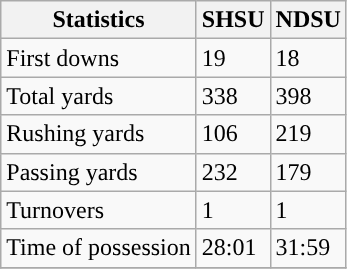<table class="wikitable">
<tr>
<th>Statistics</th>
<th>SHSU</th>
<th>NDSU</th>
</tr>
<tr>
<td>First downs</td>
<td>19</td>
<td>18</td>
</tr>
<tr>
<td>Total yards</td>
<td>338</td>
<td>398</td>
</tr>
<tr>
<td>Rushing yards</td>
<td>106</td>
<td>219</td>
</tr>
<tr>
<td>Passing yards</td>
<td>232</td>
<td>179</td>
</tr>
<tr>
<td>Turnovers</td>
<td>1</td>
<td>1</td>
</tr>
<tr>
<td>Time of possession</td>
<td>28:01</td>
<td>31:59</td>
</tr>
<tr>
</tr>
</table>
